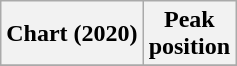<table class="wikitable plainrowheaders" style="text-align:center">
<tr>
<th>Chart (2020)</th>
<th>Peak<br>position</th>
</tr>
<tr>
</tr>
</table>
